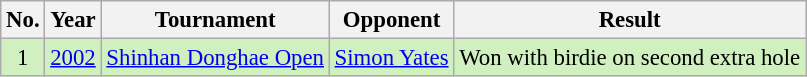<table class="wikitable" style="font-size:95%;">
<tr>
<th>No.</th>
<th>Year</th>
<th>Tournament</th>
<th>Opponent</th>
<th>Result</th>
</tr>
<tr style="background:#D0F0C0;">
<td align=center>1</td>
<td><a href='#'>2002</a></td>
<td><a href='#'>Shinhan Donghae Open</a></td>
<td> <a href='#'>Simon Yates</a></td>
<td>Won with birdie on second extra hole</td>
</tr>
</table>
